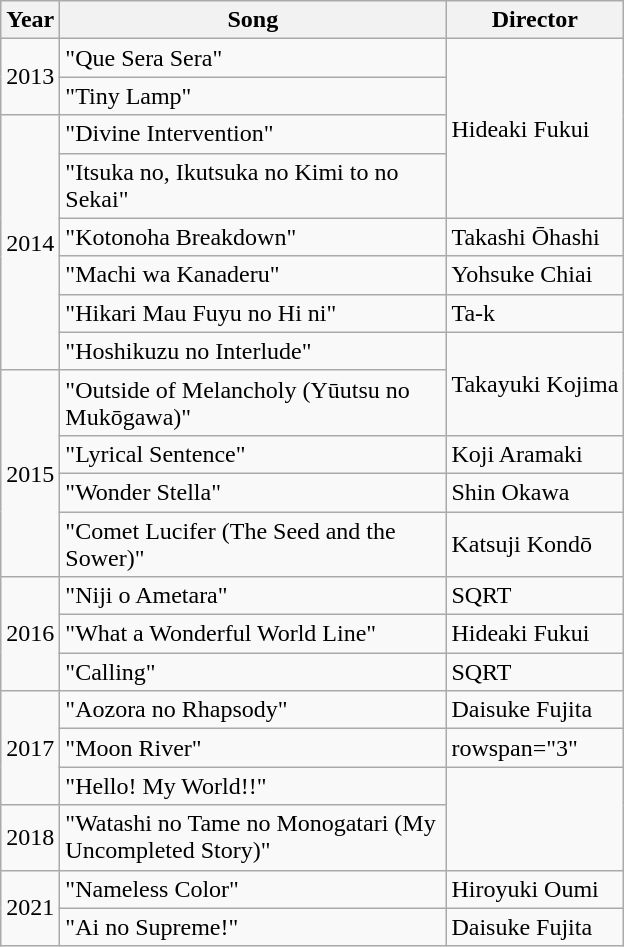<table class="wikitable">
<tr>
<th>Year</th>
<th width="250">Song</th>
<th>Director</th>
</tr>
<tr>
<td rowspan="2">2013</td>
<td>"Que Sera Sera"</td>
<td rowspan="4">Hideaki Fukui</td>
</tr>
<tr>
<td>"Tiny Lamp"</td>
</tr>
<tr>
<td rowspan="6">2014</td>
<td>"Divine Intervention"</td>
</tr>
<tr>
<td>"Itsuka no, Ikutsuka no Kimi to no Sekai"</td>
</tr>
<tr>
<td>"Kotonoha Breakdown"</td>
<td>Takashi Ōhashi</td>
</tr>
<tr>
<td>"Machi wa Kanaderu"</td>
<td>Yohsuke Chiai</td>
</tr>
<tr>
<td>"Hikari Mau Fuyu no Hi ni"</td>
<td>Ta-k</td>
</tr>
<tr>
<td>"Hoshikuzu no Interlude"</td>
<td rowspan="2">Takayuki Kojima</td>
</tr>
<tr>
<td rowspan="4">2015</td>
<td>"Outside of Melancholy (Yūutsu no Mukōgawa)"</td>
</tr>
<tr>
<td>"Lyrical Sentence"</td>
<td>Koji Aramaki</td>
</tr>
<tr>
<td>"Wonder Stella"</td>
<td>Shin Okawa</td>
</tr>
<tr>
<td>"Comet Lucifer (The Seed and the Sower)"</td>
<td>Katsuji Kondō</td>
</tr>
<tr>
<td rowspan="3">2016</td>
<td>"Niji o Ametara"</td>
<td>SQRT</td>
</tr>
<tr>
<td>"What a Wonderful World Line"</td>
<td>Hideaki Fukui</td>
</tr>
<tr>
<td>"Calling"</td>
<td>SQRT</td>
</tr>
<tr>
<td rowspan=3">2017</td>
<td>"Aozora no Rhapsody"</td>
<td>Daisuke Fujita</td>
</tr>
<tr>
<td>"Moon River"</td>
<td>rowspan="3" </td>
</tr>
<tr>
<td>"Hello! My World!!"</td>
</tr>
<tr>
<td>2018</td>
<td>"Watashi no Tame no Monogatari (My Uncompleted Story)"</td>
</tr>
<tr>
<td rowspan="2">2021</td>
<td>"Nameless Color"</td>
<td>Hiroyuki Oumi</td>
</tr>
<tr>
<td>"Ai no Supreme!"</td>
<td>Daisuke Fujita</td>
</tr>
</table>
